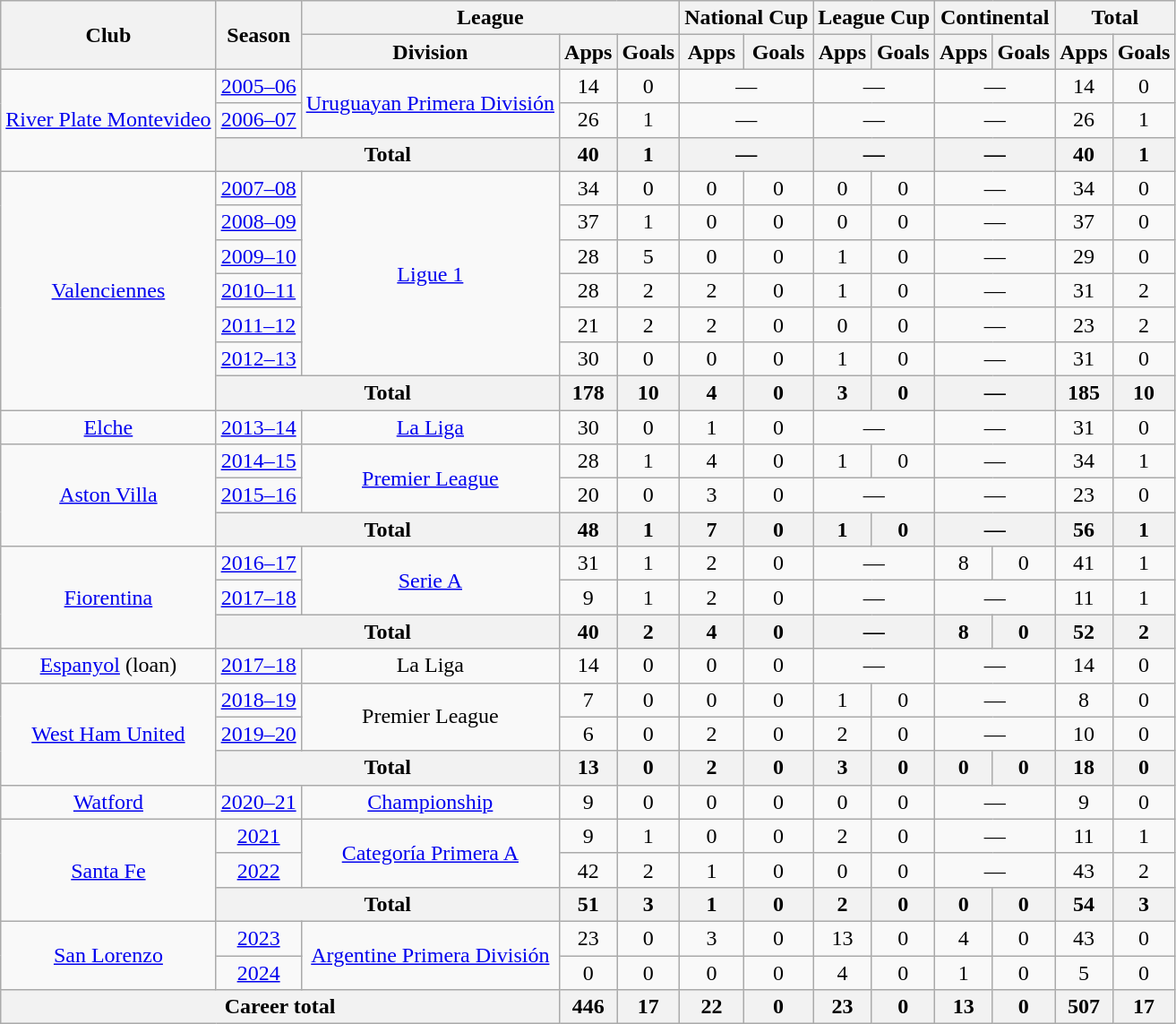<table class="wikitable" style="text-align: center;">
<tr>
<th rowspan="2">Club</th>
<th rowspan="2">Season</th>
<th colspan="3">League</th>
<th colspan="2">National Cup</th>
<th colspan="2">League Cup</th>
<th colspan="2">Continental</th>
<th colspan="2">Total</th>
</tr>
<tr>
<th>Division</th>
<th>Apps</th>
<th>Goals</th>
<th>Apps</th>
<th>Goals</th>
<th>Apps</th>
<th>Goals</th>
<th>Apps</th>
<th>Goals</th>
<th>Apps</th>
<th>Goals</th>
</tr>
<tr>
<td rowspan=3><a href='#'>River Plate Montevideo</a></td>
<td><a href='#'>2005–06</a></td>
<td rowspan="2"><a href='#'>Uruguayan Primera División</a></td>
<td>14</td>
<td>0</td>
<td colspan="2">—</td>
<td colspan="2">—</td>
<td colspan="2">—</td>
<td>14</td>
<td>0</td>
</tr>
<tr>
<td><a href='#'>2006–07</a></td>
<td>26</td>
<td>1</td>
<td colspan="2">—</td>
<td colspan="2">—</td>
<td colspan="2">—</td>
<td>26</td>
<td>1</td>
</tr>
<tr>
<th colspan=2>Total</th>
<th>40</th>
<th>1</th>
<th colspan="2">—</th>
<th colspan="2">—</th>
<th colspan="2">—</th>
<th>40</th>
<th>1</th>
</tr>
<tr>
<td rowspan=7><a href='#'>Valenciennes</a></td>
<td><a href='#'>2007–08</a></td>
<td rowspan="6"><a href='#'>Ligue 1</a></td>
<td>34</td>
<td>0</td>
<td>0</td>
<td>0</td>
<td>0</td>
<td>0</td>
<td colspan="2">—</td>
<td>34</td>
<td>0</td>
</tr>
<tr>
<td><a href='#'>2008–09</a></td>
<td>37</td>
<td>1</td>
<td>0</td>
<td>0</td>
<td>0</td>
<td>0</td>
<td colspan="2">—</td>
<td>37</td>
<td>0</td>
</tr>
<tr>
<td><a href='#'>2009–10</a></td>
<td>28</td>
<td>5</td>
<td>0</td>
<td>0</td>
<td>1</td>
<td>0</td>
<td colspan="2">—</td>
<td>29</td>
<td>0</td>
</tr>
<tr>
<td><a href='#'>2010–11</a></td>
<td>28</td>
<td>2</td>
<td>2</td>
<td>0</td>
<td>1</td>
<td>0</td>
<td colspan="2">—</td>
<td>31</td>
<td>2</td>
</tr>
<tr>
<td><a href='#'>2011–12</a></td>
<td>21</td>
<td>2</td>
<td>2</td>
<td>0</td>
<td>0</td>
<td>0</td>
<td colspan="2">—</td>
<td>23</td>
<td>2</td>
</tr>
<tr>
<td><a href='#'>2012–13</a></td>
<td>30</td>
<td>0</td>
<td>0</td>
<td>0</td>
<td>1</td>
<td>0</td>
<td colspan="2">—</td>
<td>31</td>
<td>0</td>
</tr>
<tr>
<th colspan=2>Total</th>
<th>178</th>
<th>10</th>
<th>4</th>
<th>0</th>
<th>3</th>
<th>0</th>
<th colspan="2">—</th>
<th>185</th>
<th>10</th>
</tr>
<tr>
<td><a href='#'>Elche</a></td>
<td><a href='#'>2013–14</a></td>
<td><a href='#'>La Liga</a></td>
<td>30</td>
<td>0</td>
<td>1</td>
<td>0</td>
<td colspan="2">—</td>
<td colspan="2">—</td>
<td>31</td>
<td>0</td>
</tr>
<tr>
<td rowspan=3><a href='#'>Aston Villa</a></td>
<td><a href='#'>2014–15</a></td>
<td rowspan="2"><a href='#'>Premier League</a></td>
<td>28</td>
<td>1</td>
<td>4</td>
<td>0</td>
<td>1</td>
<td>0</td>
<td colspan="2">—</td>
<td>34</td>
<td>1</td>
</tr>
<tr>
<td><a href='#'>2015–16</a></td>
<td>20</td>
<td>0</td>
<td>3</td>
<td>0</td>
<td colspan="2">—</td>
<td colspan="2">—</td>
<td>23</td>
<td>0</td>
</tr>
<tr>
<th colspan=2>Total</th>
<th>48</th>
<th>1</th>
<th>7</th>
<th>0</th>
<th>1</th>
<th>0</th>
<th colspan="2">—</th>
<th>56</th>
<th>1</th>
</tr>
<tr>
<td rowspan=3><a href='#'>Fiorentina</a></td>
<td><a href='#'>2016–17</a></td>
<td rowspan="2"><a href='#'>Serie A</a></td>
<td>31</td>
<td>1</td>
<td>2</td>
<td>0</td>
<td colspan="2">—</td>
<td>8</td>
<td>0</td>
<td>41</td>
<td>1</td>
</tr>
<tr>
<td><a href='#'>2017–18</a></td>
<td>9</td>
<td>1</td>
<td>2</td>
<td>0</td>
<td colspan="2">—</td>
<td colspan="2">—</td>
<td>11</td>
<td>1</td>
</tr>
<tr>
<th colspan=2>Total</th>
<th>40</th>
<th>2</th>
<th>4</th>
<th>0</th>
<th colspan="2">—</th>
<th>8</th>
<th>0</th>
<th>52</th>
<th>2</th>
</tr>
<tr>
<td><a href='#'>Espanyol</a> (loan)</td>
<td><a href='#'>2017–18</a></td>
<td>La Liga</td>
<td>14</td>
<td>0</td>
<td>0</td>
<td>0</td>
<td colspan="2">—</td>
<td colspan="2">—</td>
<td>14</td>
<td>0</td>
</tr>
<tr>
<td rowspan=3><a href='#'>West Ham United</a></td>
<td><a href='#'>2018–19</a></td>
<td rowspan="2">Premier League</td>
<td>7</td>
<td>0</td>
<td>0</td>
<td>0</td>
<td>1</td>
<td>0</td>
<td colspan="2">—</td>
<td>8</td>
<td>0</td>
</tr>
<tr>
<td><a href='#'>2019–20</a></td>
<td>6</td>
<td>0</td>
<td>2</td>
<td>0</td>
<td>2</td>
<td>0</td>
<td colspan="2">—</td>
<td>10</td>
<td>0</td>
</tr>
<tr>
<th colspan=2>Total</th>
<th>13</th>
<th>0</th>
<th>2</th>
<th>0</th>
<th>3</th>
<th>0</th>
<th>0</th>
<th>0</th>
<th>18</th>
<th>0</th>
</tr>
<tr>
<td><a href='#'>Watford</a></td>
<td><a href='#'>2020–21</a></td>
<td><a href='#'>Championship</a></td>
<td>9</td>
<td>0</td>
<td>0</td>
<td>0</td>
<td>0</td>
<td>0</td>
<td colspan="2">—</td>
<td>9</td>
<td>0</td>
</tr>
<tr>
<td rowspan="3"><a href='#'>Santa Fe</a></td>
<td><a href='#'>2021</a></td>
<td rowspan="2"><a href='#'>Categoría Primera A</a></td>
<td>9</td>
<td>1</td>
<td>0</td>
<td>0</td>
<td>2</td>
<td>0</td>
<td colspan="2">—</td>
<td>11</td>
<td>1</td>
</tr>
<tr>
<td><a href='#'>2022</a></td>
<td>42</td>
<td>2</td>
<td>1</td>
<td>0</td>
<td>0</td>
<td>0</td>
<td colspan="2">—</td>
<td>43</td>
<td>2</td>
</tr>
<tr>
<th colspan="2">Total</th>
<th>51</th>
<th>3</th>
<th>1</th>
<th>0</th>
<th>2</th>
<th>0</th>
<th>0</th>
<th>0</th>
<th>54</th>
<th>3</th>
</tr>
<tr>
<td rowspan="2"><a href='#'>San Lorenzo</a></td>
<td><a href='#'>2023</a></td>
<td rowspan="2"><a href='#'>Argentine Primera División</a></td>
<td>23</td>
<td>0</td>
<td>3</td>
<td>0</td>
<td>13</td>
<td>0</td>
<td>4</td>
<td>0</td>
<td>43</td>
<td>0</td>
</tr>
<tr>
<td><a href='#'>2024</a></td>
<td>0</td>
<td>0</td>
<td>0</td>
<td>0</td>
<td>4</td>
<td>0</td>
<td>1</td>
<td>0</td>
<td>5</td>
<td>0</td>
</tr>
<tr>
<th colspan="3">Career total</th>
<th>446</th>
<th>17</th>
<th>22</th>
<th>0</th>
<th>23</th>
<th>0</th>
<th>13</th>
<th>0</th>
<th>507</th>
<th>17</th>
</tr>
</table>
